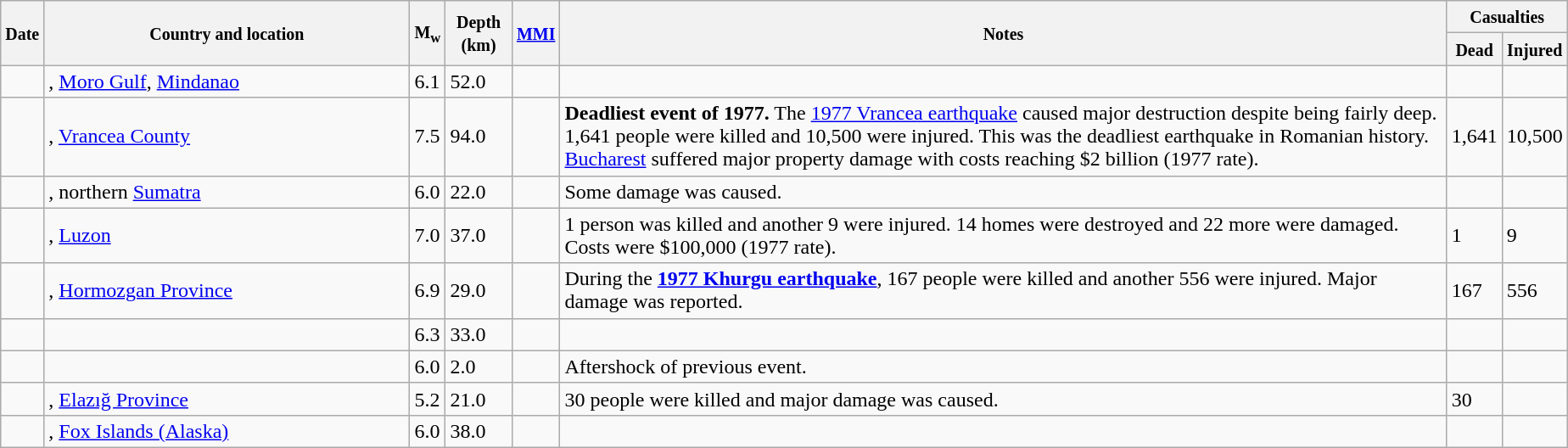<table class="wikitable sortable sort-under" style="border:1px black; margin-left:1em;">
<tr>
<th rowspan="2"><small>Date</small></th>
<th rowspan="2" style="width: 280px"><small>Country and location</small></th>
<th rowspan="2"><small>M<sub>w</sub></small></th>
<th rowspan="2"><small>Depth (km)</small></th>
<th rowspan="2"><small><a href='#'>MMI</a></small></th>
<th rowspan="2" class="unsortable"><small>Notes</small></th>
<th colspan="2"><small>Casualties</small></th>
</tr>
<tr>
<th><small>Dead</small></th>
<th><small>Injured</small></th>
</tr>
<tr>
<td></td>
<td>, <a href='#'>Moro Gulf</a>, <a href='#'>Mindanao</a></td>
<td>6.1</td>
<td>52.0</td>
<td></td>
<td></td>
<td></td>
<td></td>
</tr>
<tr>
<td></td>
<td>, <a href='#'>Vrancea County</a></td>
<td>7.5</td>
<td>94.0</td>
<td></td>
<td><strong>Deadliest event of 1977.</strong> The <a href='#'>1977 Vrancea earthquake</a> caused major destruction despite being fairly deep. 1,641 people were killed and 10,500 were injured. This was the deadliest earthquake in Romanian history. <a href='#'>Bucharest</a> suffered major property damage with costs reaching $2 billion (1977 rate).</td>
<td>1,641</td>
<td>10,500</td>
</tr>
<tr>
<td></td>
<td>, northern <a href='#'>Sumatra</a></td>
<td>6.0</td>
<td>22.0</td>
<td></td>
<td>Some damage was caused.</td>
<td></td>
<td></td>
</tr>
<tr>
<td></td>
<td>, <a href='#'>Luzon</a></td>
<td>7.0</td>
<td>37.0</td>
<td></td>
<td>1 person was killed and another 9 were injured. 14 homes were destroyed and 22 more were damaged. Costs were $100,000 (1977 rate).</td>
<td>1</td>
<td>9</td>
</tr>
<tr>
<td></td>
<td>, <a href='#'>Hormozgan Province</a></td>
<td>6.9</td>
<td>29.0</td>
<td></td>
<td>During the <strong><a href='#'>1977 Khurgu earthquake</a></strong>, 167 people were killed and another 556 were injured. Major damage was reported.</td>
<td>167</td>
<td>556</td>
</tr>
<tr>
<td></td>
<td></td>
<td>6.3</td>
<td>33.0</td>
<td></td>
<td></td>
<td></td>
<td></td>
</tr>
<tr>
<td></td>
<td></td>
<td>6.0</td>
<td>2.0</td>
<td></td>
<td>Aftershock of previous event.</td>
<td></td>
<td></td>
</tr>
<tr>
<td></td>
<td>, <a href='#'>Elazığ Province</a></td>
<td>5.2</td>
<td>21.0</td>
<td></td>
<td>30 people were killed and major damage was caused.</td>
<td>30</td>
<td></td>
</tr>
<tr>
<td></td>
<td>, <a href='#'>Fox Islands (Alaska)</a></td>
<td>6.0</td>
<td>38.0</td>
<td></td>
<td></td>
<td></td>
<td></td>
</tr>
</table>
